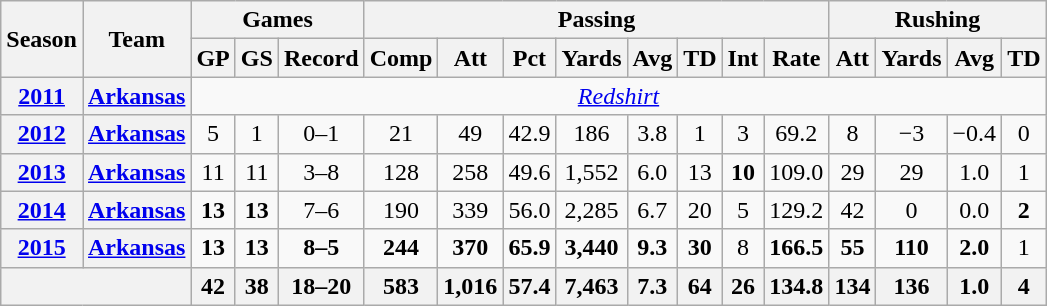<table class="wikitable" style="text-align:center;">
<tr>
<th rowspan="2">Season</th>
<th rowspan="2">Team</th>
<th colspan="3">Games</th>
<th colspan="8">Passing</th>
<th colspan="5">Rushing</th>
</tr>
<tr>
<th>GP</th>
<th>GS</th>
<th>Record</th>
<th>Comp</th>
<th>Att</th>
<th>Pct</th>
<th>Yards</th>
<th>Avg</th>
<th>TD</th>
<th>Int</th>
<th>Rate</th>
<th>Att</th>
<th>Yards</th>
<th>Avg</th>
<th>TD</th>
</tr>
<tr>
<th><a href='#'>2011</a></th>
<th><a href='#'>Arkansas</a></th>
<td colspan="15"><em><a href='#'>Redshirt</a> </em></td>
</tr>
<tr>
<th><a href='#'>2012</a></th>
<th><a href='#'>Arkansas</a></th>
<td>5</td>
<td>1</td>
<td>0–1</td>
<td>21</td>
<td>49</td>
<td>42.9</td>
<td>186</td>
<td>3.8</td>
<td>1</td>
<td>3</td>
<td>69.2</td>
<td>8</td>
<td>−3</td>
<td>−0.4</td>
<td>0</td>
</tr>
<tr>
<th><a href='#'>2013</a></th>
<th><a href='#'>Arkansas</a></th>
<td>11</td>
<td>11</td>
<td>3–8</td>
<td>128</td>
<td>258</td>
<td>49.6</td>
<td>1,552</td>
<td>6.0</td>
<td>13</td>
<td><strong>10</strong></td>
<td>109.0</td>
<td>29</td>
<td>29</td>
<td>1.0</td>
<td>1</td>
</tr>
<tr>
<th><a href='#'>2014</a></th>
<th><a href='#'>Arkansas</a></th>
<td><strong>13</strong></td>
<td><strong>13</strong></td>
<td>7–6</td>
<td>190</td>
<td>339</td>
<td>56.0</td>
<td>2,285</td>
<td>6.7</td>
<td>20</td>
<td>5</td>
<td>129.2</td>
<td>42</td>
<td>0</td>
<td>0.0</td>
<td><strong>2</strong></td>
</tr>
<tr>
<th><a href='#'>2015</a></th>
<th><a href='#'>Arkansas</a></th>
<td><strong>13</strong></td>
<td><strong>13</strong></td>
<td><strong>8–5</strong></td>
<td><strong>244</strong></td>
<td><strong>370</strong></td>
<td><strong>65.9</strong></td>
<td><strong>3,440</strong></td>
<td><strong>9.3</strong></td>
<td><strong>30</strong></td>
<td>8</td>
<td><strong>166.5</strong></td>
<td><strong>55</strong></td>
<td><strong>110</strong></td>
<td><strong>2.0</strong></td>
<td>1</td>
</tr>
<tr>
<th colspan="2"></th>
<th>42</th>
<th>38</th>
<th>18–20</th>
<th>583</th>
<th>1,016</th>
<th>57.4</th>
<th>7,463</th>
<th>7.3</th>
<th>64</th>
<th>26</th>
<th>134.8</th>
<th>134</th>
<th>136</th>
<th>1.0</th>
<th>4</th>
</tr>
</table>
